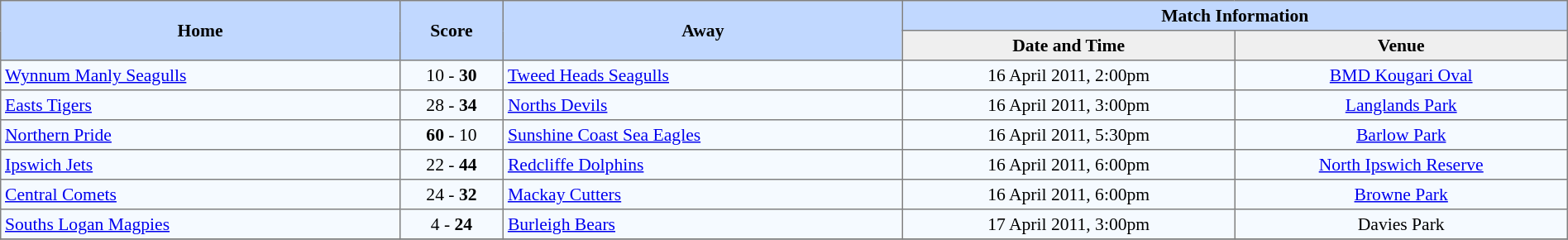<table border=1 style="border-collapse:collapse; font-size:90%; text-align:center;" cellpadding=3 cellspacing=0>
<tr bgcolor=#C1D8FF>
<th rowspan=2 width=12%>Home</th>
<th rowspan=2 width=3%>Score</th>
<th rowspan=2 width=12%>Away</th>
<th colspan=5>Match Information</th>
</tr>
<tr bgcolor=#EFEFEF>
<th width=10%>Date and Time</th>
<th width=10%>Venue</th>
</tr>
<tr bgcolor=#F5FAFF>
<td align=left> <a href='#'>Wynnum Manly Seagulls</a></td>
<td>10 - <strong>30</strong></td>
<td align=left> <a href='#'>Tweed Heads Seagulls</a></td>
<td>16 April 2011, 2:00pm</td>
<td><a href='#'>BMD Kougari Oval</a></td>
</tr>
<tr bgcolor=#F5FAFF>
<td align=left> <a href='#'>Easts Tigers</a></td>
<td>28 - <strong>34</strong></td>
<td align=left> <a href='#'>Norths Devils</a></td>
<td>16 April 2011, 3:00pm</td>
<td><a href='#'>Langlands Park</a></td>
</tr>
<tr bgcolor=#F5FAFF>
<td align=left> <a href='#'>Northern Pride</a></td>
<td><strong>60</strong> - 10</td>
<td align=left> <a href='#'>Sunshine Coast Sea Eagles</a></td>
<td>16 April 2011, 5:30pm</td>
<td><a href='#'>Barlow Park</a></td>
</tr>
<tr bgcolor=#F5FAFF>
<td align=left> <a href='#'>Ipswich Jets</a></td>
<td>22 - <strong>44</strong></td>
<td align=left> <a href='#'>Redcliffe Dolphins</a></td>
<td>16 April 2011, 6:00pm</td>
<td><a href='#'>North Ipswich Reserve</a></td>
</tr>
<tr bgcolor=#F5FAFF>
<td align=left> <a href='#'>Central Comets</a></td>
<td>24 - <strong>32</strong></td>
<td align=left> <a href='#'>Mackay Cutters</a></td>
<td>16 April 2011, 6:00pm</td>
<td><a href='#'>Browne Park</a></td>
</tr>
<tr bgcolor=#F5FAFF>
<td align=left> <a href='#'>Souths Logan Magpies</a></td>
<td>4 - <strong>24</strong></td>
<td align=left> <a href='#'>Burleigh Bears</a></td>
<td>17 April 2011, 3:00pm</td>
<td>Davies Park</td>
</tr>
<tr>
</tr>
</table>
